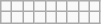<table class="wikitable">
<tr>
<td></td>
<td></td>
<td></td>
<td></td>
<td></td>
<td></td>
<td></td>
<td></td>
<td></td>
</tr>
<tr>
<td></td>
<td></td>
<td></td>
<td></td>
<td></td>
<td></td>
<td></td>
<td></td>
<td></td>
</tr>
</table>
